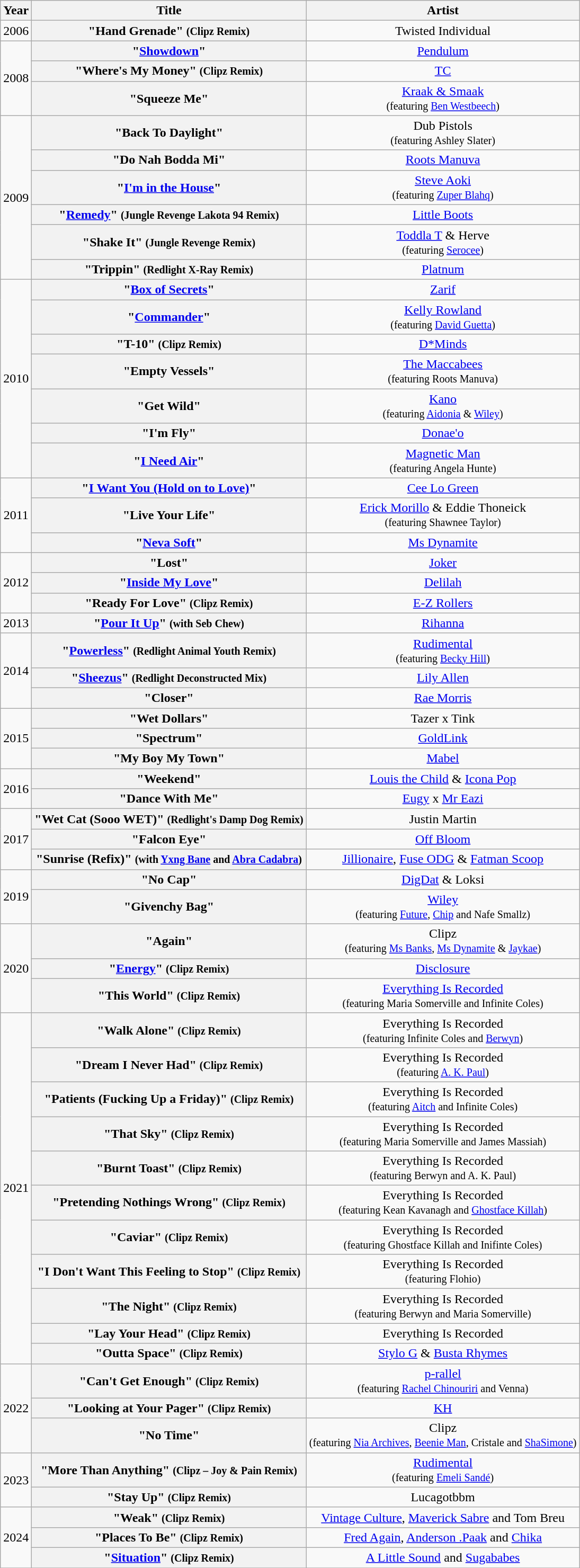<table class="wikitable plainrowheaders" style="text-align:center;">
<tr>
<th scope="col">Year</th>
<th scope="col">Title</th>
<th scope="col">Artist</th>
</tr>
<tr>
<td>2006</td>
<th scope="row">"Hand Grenade" <small>(Clipz Remix)</small></th>
<td>Twisted Individual</td>
</tr>
<tr>
<td rowspan="3">2008</td>
<th scope="row">"<a href='#'>Showdown</a>"</th>
<td><a href='#'>Pendulum</a></td>
</tr>
<tr>
<th scope="row">"Where's My Money" <small>(Clipz Remix)</small></th>
<td><a href='#'>TC</a></td>
</tr>
<tr>
<th scope="row">"Squeeze Me"</th>
<td><a href='#'>Kraak & Smaak</a><br><small>(featuring <a href='#'>Ben Westbeech</a>)</small></td>
</tr>
<tr>
<td rowspan="6">2009</td>
<th scope="row">"Back To Daylight"</th>
<td>Dub Pistols<br><small>(featuring Ashley Slater)</small></td>
</tr>
<tr>
<th scope="row">"Do Nah Bodda Mi"</th>
<td><a href='#'>Roots Manuva</a></td>
</tr>
<tr>
<th scope="row">"<a href='#'>I'm in the House</a>"</th>
<td><a href='#'>Steve Aoki</a><br><small>(featuring <a href='#'>Zuper Blahq</a>)</small></td>
</tr>
<tr>
<th scope="row">"<a href='#'>Remedy</a>" <small>(Jungle Revenge Lakota 94 Remix)</small></th>
<td><a href='#'>Little Boots</a></td>
</tr>
<tr>
<th scope="row">"Shake It" <small>(Jungle Revenge Remix)</small></th>
<td><a href='#'>Toddla T</a> & Herve<br><small>(featuring <a href='#'>Serocee</a>)</small></td>
</tr>
<tr>
<th scope="row">"Trippin" <small>(Redlight X-Ray Remix)</small></th>
<td><a href='#'>Platnum</a></td>
</tr>
<tr>
<td rowspan="7">2010</td>
<th scope="row">"<a href='#'>Box of Secrets</a>"</th>
<td><a href='#'>Zarif</a></td>
</tr>
<tr>
<th scope="row">"<a href='#'>Commander</a>"</th>
<td><a href='#'>Kelly Rowland</a><br><small>(featuring <a href='#'>David Guetta</a>)</small></td>
</tr>
<tr>
<th scope="row">"T-10" <small>(Clipz Remix)</small></th>
<td><a href='#'>D*Minds</a></td>
</tr>
<tr>
<th scope="row">"Empty Vessels"</th>
<td><a href='#'>The Maccabees</a><br><small>(featuring Roots Manuva)</small></td>
</tr>
<tr>
<th scope="row">"Get Wild"</th>
<td><a href='#'>Kano</a><br><small>(featuring <a href='#'>Aidonia</a> & <a href='#'>Wiley</a>)</small></td>
</tr>
<tr>
<th scope="row">"I'm Fly"</th>
<td><a href='#'>Donae'o</a></td>
</tr>
<tr>
<th scope="row">"<a href='#'>I Need Air</a>"</th>
<td><a href='#'>Magnetic Man</a><br><small>(featuring Angela Hunte)</small></td>
</tr>
<tr>
<td rowspan="3">2011</td>
<th scope="row">"<a href='#'>I Want You (Hold on to Love)</a>"</th>
<td><a href='#'>Cee Lo Green</a></td>
</tr>
<tr>
<th scope="row">"Live Your Life"</th>
<td><a href='#'>Erick Morillo</a> & Eddie Thoneick<br><small>(featuring Shawnee Taylor)</small></td>
</tr>
<tr>
<th scope="row">"<a href='#'>Neva Soft</a>"</th>
<td><a href='#'>Ms Dynamite</a></td>
</tr>
<tr>
<td rowspan="3">2012</td>
<th scope="row">"Lost"</th>
<td><a href='#'>Joker</a></td>
</tr>
<tr>
<th scope="row">"<a href='#'>Inside My Love</a>"</th>
<td><a href='#'>Delilah</a></td>
</tr>
<tr>
<th scope="row">"Ready For Love" <small>(Clipz Remix)</small></th>
<td><a href='#'>E-Z Rollers</a></td>
</tr>
<tr>
<td>2013</td>
<th scope="row">"<a href='#'>Pour It Up</a>" <small>(with Seb Chew)</small></th>
<td><a href='#'>Rihanna</a></td>
</tr>
<tr>
<td rowspan="3">2014</td>
<th scope="row">"<a href='#'>Powerless</a>" <small>(Redlight Animal Youth Remix)</small></th>
<td><a href='#'>Rudimental</a><br><small>(featuring <a href='#'>Becky Hill</a>)</small></td>
</tr>
<tr>
<th scope="row">"<a href='#'>Sheezus</a>" <small>(Redlight Deconstructed Mix)</small></th>
<td><a href='#'>Lily Allen</a></td>
</tr>
<tr>
<th scope="row">"Closer"</th>
<td><a href='#'>Rae Morris</a></td>
</tr>
<tr>
<td rowspan="3">2015</td>
<th scope="row">"Wet Dollars"</th>
<td>Tazer x Tink</td>
</tr>
<tr>
<th scope="row">"Spectrum"</th>
<td><a href='#'>GoldLink</a></td>
</tr>
<tr>
<th scope="row">"My Boy My Town"</th>
<td><a href='#'>Mabel</a></td>
</tr>
<tr>
<td rowspan="2">2016</td>
<th scope="row">"Weekend"</th>
<td><a href='#'>Louis the Child</a> & <a href='#'>Icona Pop</a></td>
</tr>
<tr>
<th scope="row">"Dance With Me"</th>
<td><a href='#'>Eugy</a> x <a href='#'>Mr Eazi</a></td>
</tr>
<tr>
<td rowspan="3">2017</td>
<th scope="row">"Wet Cat (Sooo WET)" <small>(Redlight's Damp Dog Remix)</small></th>
<td>Justin Martin</td>
</tr>
<tr>
<th scope="row">"Falcon Eye"</th>
<td><a href='#'>Off Bloom</a></td>
</tr>
<tr>
<th scope="row">"Sunrise (Refix)" <small>(with <a href='#'>Yxng Bane</a> and <a href='#'>Abra Cadabra</a>)</small></th>
<td><a href='#'>Jillionaire</a>, <a href='#'>Fuse ODG</a> & <a href='#'>Fatman Scoop</a></td>
</tr>
<tr>
<td rowspan="2">2019</td>
<th scope="row">"No Cap"</th>
<td><a href='#'>DigDat</a> & Loksi</td>
</tr>
<tr>
<th scope="row">"Givenchy Bag"</th>
<td><a href='#'>Wiley</a><br><small>(featuring <a href='#'>Future</a>, <a href='#'>Chip</a> and Nafe Smallz)</small></td>
</tr>
<tr>
<td rowspan="3">2020</td>
<th scope="row">"Again"</th>
<td>Clipz<br><small>(featuring <a href='#'>Ms Banks</a>, <a href='#'>Ms Dynamite</a> & <a href='#'>Jaykae</a>)</small></td>
</tr>
<tr>
<th scope="row">"<a href='#'>Energy</a>" <small>(Clipz Remix)</small></th>
<td><a href='#'>Disclosure</a></td>
</tr>
<tr>
<th scope="row">"This World" <small>(Clipz Remix)</small></th>
<td><a href='#'>Everything Is Recorded</a><br><small>(featuring Maria Somerville and Infinite Coles)</small></td>
</tr>
<tr>
<td rowspan="11">2021</td>
<th scope="row">"Walk Alone" <small>(Clipz Remix)</small></th>
<td>Everything Is Recorded<br><small>(featuring Infinite Coles and <a href='#'>Berwyn</a>)</small></td>
</tr>
<tr>
<th scope="row">"Dream I Never Had" <small>(Clipz Remix)</small></th>
<td>Everything Is Recorded<br><small>(featuring <a href='#'>A. K. Paul</a>)</small></td>
</tr>
<tr>
<th scope="row">"Patients (Fucking Up a Friday)" <small>(Clipz Remix)</small></th>
<td>Everything Is Recorded<br><small>(featuring <a href='#'>Aitch</a> and Infinite Coles)</small></td>
</tr>
<tr>
<th scope="row">"That Sky" <small>(Clipz Remix)</small></th>
<td>Everything Is Recorded<br><small>(featuring Maria Somerville and James Massiah)</small></td>
</tr>
<tr>
<th scope="row">"Burnt Toast" <small>(Clipz Remix)</small></th>
<td>Everything Is Recorded<br><small>(featuring Berwyn and A. K. Paul)</small></td>
</tr>
<tr>
<th scope="row">"Pretending Nothings Wrong" <small>(Clipz Remix)</small></th>
<td>Everything Is Recorded<br><small>(featuring Kean Kavanagh and <a href='#'>Ghostface Killah</a>)</small></td>
</tr>
<tr>
<th scope="row">"Caviar" <small>(Clipz Remix)</small></th>
<td>Everything Is Recorded<br><small>(featuring Ghostface Killah and Inifinte Coles)</small></td>
</tr>
<tr>
<th scope="row">"I Don't Want This Feeling to Stop" <small>(Clipz Remix)</small></th>
<td>Everything Is Recorded<br><small>(featuring Flohio)</small></td>
</tr>
<tr>
<th scope="row">"The Night" <small>(Clipz Remix)</small></th>
<td>Everything Is Recorded<br><small>(featuring Berwyn and Maria Somerville)</small></td>
</tr>
<tr>
<th scope="row">"Lay Your Head" <small>(Clipz Remix)</small></th>
<td>Everything Is Recorded</td>
</tr>
<tr>
<th scope="row">"Outta Space" <small>(Clipz Remix)</small></th>
<td><a href='#'>Stylo G</a> & <a href='#'>Busta Rhymes</a></td>
</tr>
<tr>
<td rowspan="3">2022</td>
<th scope="row">"Can't Get Enough" <small>(Clipz Remix)</small></th>
<td><a href='#'>p-rallel</a><br><small>(featuring <a href='#'>Rachel Chinouriri</a> and Venna)</small></td>
</tr>
<tr>
<th scope="row">"Looking at Your Pager" <small>(Clipz Remix)</small></th>
<td><a href='#'>KH</a></td>
</tr>
<tr>
<th scope="row">"No Time"</th>
<td>Clipz<br><small>(featuring <a href='#'>Nia Archives</a>, <a href='#'>Beenie Man</a>, Cristale and <a href='#'>ShaSimone</a>)</small></td>
</tr>
<tr>
<td rowspan="2">2023</td>
<th scope="row">"More Than Anything" <small>(Clipz – Joy & Pain Remix)</small></th>
<td><a href='#'>Rudimental</a><br><small>(featuring <a href='#'>Emeli Sandé</a>)</small></td>
</tr>
<tr>
<th scope="row">"Stay Up" <small>(Clipz Remix)</small></th>
<td>Lucagotbbm</td>
</tr>
<tr>
<td rowspan="3">2024</td>
<th scope="row">"Weak" <small>(Clipz Remix)</small></th>
<td><a href='#'>Vintage Culture</a>, <a href='#'>Maverick Sabre</a> and Tom Breu</td>
</tr>
<tr>
<th scope="row">"Places To Be" <small>(Clipz Remix)</small></th>
<td><a href='#'>Fred Again</a>, <a href='#'>Anderson .Paak</a> and <a href='#'>Chika</a></td>
</tr>
<tr>
<th scope="row">"<a href='#'>Situation</a>" <small>(Clipz Remix)</small></th>
<td><a href='#'>A Little Sound</a> and <a href='#'>Sugababes</a></td>
</tr>
<tr>
</tr>
</table>
